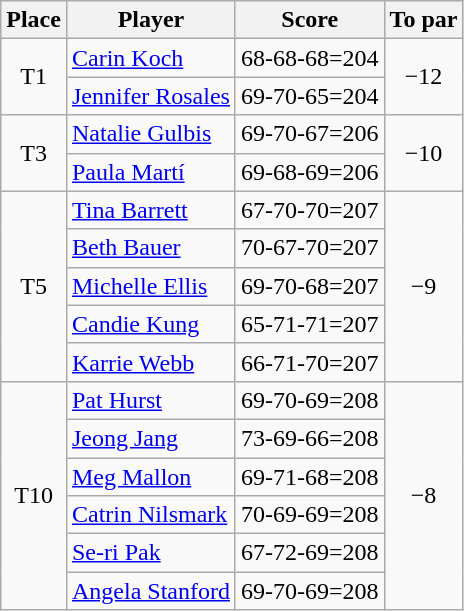<table class="wikitable">
<tr>
<th>Place</th>
<th>Player</th>
<th>Score</th>
<th>To par</th>
</tr>
<tr>
<td align=center rowspan=2>T1</td>
<td> <a href='#'>Carin Koch</a></td>
<td>68-68-68=204</td>
<td align=center rowspan=2>−12</td>
</tr>
<tr>
<td> <a href='#'>Jennifer Rosales</a></td>
<td>69-70-65=204</td>
</tr>
<tr>
<td align=center rowspan=2>T3</td>
<td> <a href='#'>Natalie Gulbis</a></td>
<td>69-70-67=206</td>
<td align=center rowspan=2>−10</td>
</tr>
<tr>
<td> <a href='#'>Paula Martí</a></td>
<td>69-68-69=206</td>
</tr>
<tr>
<td align=center rowspan=5>T5</td>
<td> <a href='#'>Tina Barrett</a></td>
<td>67-70-70=207</td>
<td align=center rowspan=5>−9</td>
</tr>
<tr>
<td> <a href='#'>Beth Bauer</a></td>
<td>70-67-70=207</td>
</tr>
<tr>
<td> <a href='#'>Michelle Ellis</a></td>
<td>69-70-68=207</td>
</tr>
<tr>
<td> <a href='#'>Candie Kung</a></td>
<td>65-71-71=207</td>
</tr>
<tr>
<td> <a href='#'>Karrie Webb</a></td>
<td>66-71-70=207</td>
</tr>
<tr>
<td align=center rowspan=6>T10</td>
<td> <a href='#'>Pat Hurst</a></td>
<td>69-70-69=208</td>
<td align=center rowspan=6>−8</td>
</tr>
<tr>
<td> <a href='#'>Jeong Jang</a></td>
<td>73-69-66=208</td>
</tr>
<tr>
<td> <a href='#'>Meg Mallon</a></td>
<td>69-71-68=208</td>
</tr>
<tr>
<td> <a href='#'>Catrin Nilsmark</a></td>
<td>70-69-69=208</td>
</tr>
<tr>
<td> <a href='#'>Se-ri Pak</a></td>
<td>67-72-69=208</td>
</tr>
<tr>
<td> <a href='#'>Angela Stanford</a></td>
<td>69-70-69=208</td>
</tr>
</table>
